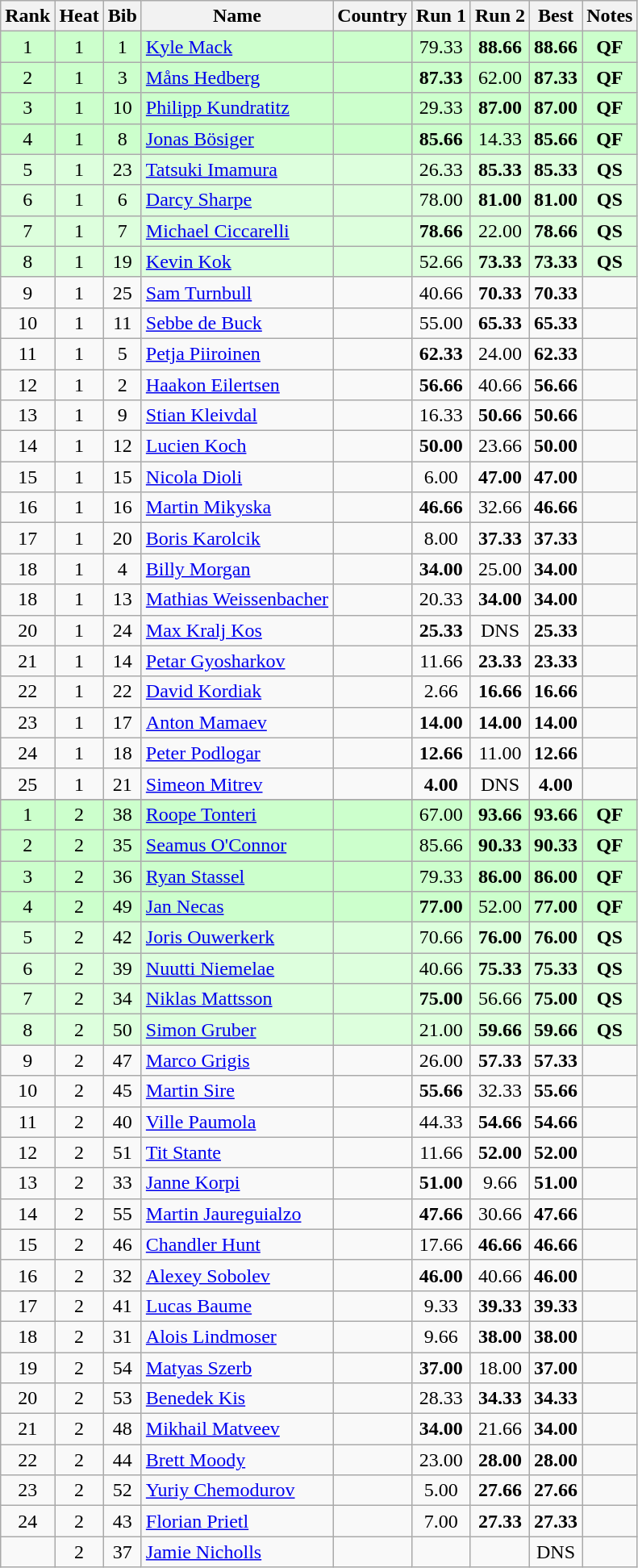<table class="wikitable sortable" style="text-align:center">
<tr>
<th>Rank</th>
<th>Heat</th>
<th>Bib</th>
<th>Name</th>
<th>Country</th>
<th>Run 1</th>
<th>Run 2</th>
<th>Best</th>
<th>Notes</th>
</tr>
<tr bgcolor="#ccffcc">
<td>1</td>
<td>1</td>
<td>1</td>
<td align=left><a href='#'>Kyle Mack</a></td>
<td align=left></td>
<td>79.33</td>
<td><strong>88.66</strong></td>
<td><strong>88.66</strong></td>
<td><strong>QF</strong></td>
</tr>
<tr bgcolor="#ccffcc">
<td>2</td>
<td>1</td>
<td>3</td>
<td align=left><a href='#'>Måns Hedberg</a></td>
<td align=left></td>
<td><strong>87.33</strong></td>
<td>62.00</td>
<td><strong>87.33</strong></td>
<td><strong>QF</strong></td>
</tr>
<tr bgcolor="#ccffcc">
<td>3</td>
<td>1</td>
<td>10</td>
<td align=left><a href='#'>Philipp Kundratitz</a></td>
<td align=left></td>
<td>29.33</td>
<td><strong>87.00</strong></td>
<td><strong>87.00</strong></td>
<td><strong>QF</strong></td>
</tr>
<tr bgcolor="#ccffcc">
<td>4</td>
<td>1</td>
<td>8</td>
<td align=left><a href='#'>Jonas Bösiger</a></td>
<td align=left></td>
<td><strong>85.66</strong></td>
<td>14.33</td>
<td><strong>85.66</strong></td>
<td><strong>QF</strong></td>
</tr>
<tr bgcolor="#ddffdd">
<td>5</td>
<td>1</td>
<td>23</td>
<td align=left><a href='#'>Tatsuki Imamura</a></td>
<td align=left></td>
<td>26.33</td>
<td><strong>85.33</strong></td>
<td><strong>85.33</strong></td>
<td><strong>QS</strong></td>
</tr>
<tr bgcolor="#ddffdd">
<td>6</td>
<td>1</td>
<td>6</td>
<td align=left><a href='#'>Darcy Sharpe</a></td>
<td align=left></td>
<td>78.00</td>
<td><strong>81.00</strong></td>
<td><strong>81.00</strong></td>
<td><strong>QS</strong></td>
</tr>
<tr bgcolor="#ddffdd">
<td>7</td>
<td>1</td>
<td>7</td>
<td align=left><a href='#'>Michael Ciccarelli</a></td>
<td align=left></td>
<td><strong>78.66</strong></td>
<td>22.00</td>
<td><strong>78.66</strong></td>
<td><strong>QS</strong></td>
</tr>
<tr bgcolor="#ddffdd">
<td>8</td>
<td>1</td>
<td>19</td>
<td align=left><a href='#'>Kevin Kok</a></td>
<td align=left></td>
<td>52.66</td>
<td><strong>73.33</strong></td>
<td><strong>73.33</strong></td>
<td><strong>QS</strong></td>
</tr>
<tr>
<td>9</td>
<td>1</td>
<td>25</td>
<td align=left><a href='#'>Sam Turnbull</a></td>
<td align=left></td>
<td>40.66</td>
<td><strong>70.33</strong></td>
<td><strong>70.33</strong></td>
<td></td>
</tr>
<tr>
<td>10</td>
<td>1</td>
<td>11</td>
<td align=left><a href='#'>Sebbe de Buck</a></td>
<td align=left></td>
<td>55.00</td>
<td><strong>65.33</strong></td>
<td><strong>65.33</strong></td>
<td></td>
</tr>
<tr>
<td>11</td>
<td>1</td>
<td>5</td>
<td align=left><a href='#'>Petja Piiroinen</a></td>
<td align=left></td>
<td><strong>62.33</strong></td>
<td>24.00</td>
<td><strong>62.33</strong></td>
<td></td>
</tr>
<tr>
<td>12</td>
<td>1</td>
<td>2</td>
<td align=left><a href='#'>Haakon Eilertsen</a></td>
<td align=left></td>
<td><strong>56.66</strong></td>
<td>40.66</td>
<td><strong>56.66</strong></td>
<td></td>
</tr>
<tr>
<td>13</td>
<td>1</td>
<td>9</td>
<td align=left><a href='#'>Stian Kleivdal</a></td>
<td align=left></td>
<td>16.33</td>
<td><strong>50.66</strong></td>
<td><strong>50.66</strong></td>
<td></td>
</tr>
<tr>
<td>14</td>
<td>1</td>
<td>12</td>
<td align=left><a href='#'>Lucien Koch</a></td>
<td align=left></td>
<td><strong>50.00</strong></td>
<td>23.66</td>
<td><strong>50.00</strong></td>
<td></td>
</tr>
<tr>
<td>15</td>
<td>1</td>
<td>15</td>
<td align=left><a href='#'>Nicola Dioli</a></td>
<td align=left></td>
<td>6.00</td>
<td><strong>47.00</strong></td>
<td><strong>47.00</strong></td>
<td></td>
</tr>
<tr>
<td>16</td>
<td>1</td>
<td>16</td>
<td align=left><a href='#'>Martin Mikyska</a></td>
<td align=left></td>
<td><strong>46.66</strong></td>
<td>32.66</td>
<td><strong>46.66</strong></td>
<td></td>
</tr>
<tr>
<td>17</td>
<td>1</td>
<td>20</td>
<td align=left><a href='#'>Boris Karolcik</a></td>
<td align=left></td>
<td>8.00</td>
<td><strong>37.33</strong></td>
<td><strong>37.33</strong></td>
<td></td>
</tr>
<tr>
<td>18</td>
<td>1</td>
<td>4</td>
<td align=left><a href='#'>Billy Morgan</a></td>
<td align=left></td>
<td><strong>34.00</strong></td>
<td>25.00</td>
<td><strong>34.00</strong></td>
<td></td>
</tr>
<tr>
<td>18</td>
<td>1</td>
<td>13</td>
<td align=left><a href='#'>Mathias Weissenbacher</a></td>
<td align=left></td>
<td>20.33</td>
<td><strong>34.00</strong></td>
<td><strong>34.00</strong></td>
<td></td>
</tr>
<tr>
<td>20</td>
<td>1</td>
<td>24</td>
<td align=left><a href='#'>Max Kralj Kos</a></td>
<td align=left></td>
<td><strong>25.33</strong></td>
<td>DNS</td>
<td><strong>25.33</strong></td>
<td></td>
</tr>
<tr>
<td>21</td>
<td>1</td>
<td>14</td>
<td align=left><a href='#'>Petar Gyosharkov</a></td>
<td align=left></td>
<td>11.66</td>
<td><strong>23.33</strong></td>
<td><strong>23.33</strong></td>
<td></td>
</tr>
<tr>
<td>22</td>
<td>1</td>
<td>22</td>
<td align=left><a href='#'>David Kordiak</a></td>
<td align=left></td>
<td>2.66</td>
<td><strong>16.66</strong></td>
<td><strong>16.66</strong></td>
<td></td>
</tr>
<tr>
<td>23</td>
<td>1</td>
<td>17</td>
<td align=left><a href='#'>Anton Mamaev</a></td>
<td align=left></td>
<td><strong>14.00</strong></td>
<td><strong>14.00</strong></td>
<td><strong>14.00</strong></td>
<td></td>
</tr>
<tr>
<td>24</td>
<td>1</td>
<td>18</td>
<td align=left><a href='#'>Peter Podlogar</a></td>
<td align=left></td>
<td><strong>12.66</strong></td>
<td>11.00</td>
<td><strong>12.66</strong></td>
<td></td>
</tr>
<tr>
<td>25</td>
<td>1</td>
<td>21</td>
<td align=left><a href='#'>Simeon Mitrev</a></td>
<td align=left></td>
<td><strong>4.00</strong></td>
<td>DNS</td>
<td><strong>4.00</strong></td>
<td></td>
</tr>
<tr>
</tr>
<tr bgcolor="#ccffcc">
<td>1</td>
<td>2</td>
<td>38</td>
<td align=left><a href='#'>Roope Tonteri</a></td>
<td align=left></td>
<td>67.00</td>
<td><strong>93.66</strong></td>
<td><strong>93.66</strong></td>
<td><strong>QF</strong></td>
</tr>
<tr bgcolor="#ccffcc">
<td>2</td>
<td>2</td>
<td>35</td>
<td align=left><a href='#'>Seamus O'Connor</a></td>
<td align=left></td>
<td>85.66</td>
<td><strong>90.33</strong></td>
<td><strong>90.33</strong></td>
<td><strong>QF</strong></td>
</tr>
<tr bgcolor="#ccffcc">
<td>3</td>
<td>2</td>
<td>36</td>
<td align=left><a href='#'>Ryan Stassel</a></td>
<td align=left></td>
<td>79.33</td>
<td><strong>86.00</strong></td>
<td><strong>86.00</strong></td>
<td><strong>QF</strong></td>
</tr>
<tr bgcolor="#ccffcc">
<td>4</td>
<td>2</td>
<td>49</td>
<td align=left><a href='#'>Jan Necas</a></td>
<td align=left></td>
<td><strong>77.00</strong></td>
<td>52.00</td>
<td><strong>77.00</strong></td>
<td><strong>QF</strong></td>
</tr>
<tr bgcolor="#ddffdd">
<td>5</td>
<td>2</td>
<td>42</td>
<td align=left><a href='#'>Joris Ouwerkerk</a></td>
<td align=left></td>
<td>70.66</td>
<td><strong>76.00</strong></td>
<td><strong>76.00</strong></td>
<td><strong>QS</strong></td>
</tr>
<tr bgcolor="#ddffdd">
<td>6</td>
<td>2</td>
<td>39</td>
<td align=left><a href='#'>Nuutti Niemelae</a></td>
<td align=left></td>
<td>40.66</td>
<td><strong>75.33</strong></td>
<td><strong>75.33</strong></td>
<td><strong>QS</strong></td>
</tr>
<tr bgcolor="#ddffdd">
<td>7</td>
<td>2</td>
<td>34</td>
<td align=left><a href='#'>Niklas Mattsson</a></td>
<td align=left></td>
<td><strong>75.00</strong></td>
<td>56.66</td>
<td><strong>75.00</strong></td>
<td><strong>QS</strong></td>
</tr>
<tr bgcolor="#ddffdd">
<td>8</td>
<td>2</td>
<td>50</td>
<td align=left><a href='#'>Simon Gruber</a></td>
<td align=left></td>
<td>21.00</td>
<td><strong>59.66</strong></td>
<td><strong>59.66</strong></td>
<td><strong>QS</strong></td>
</tr>
<tr>
<td>9</td>
<td>2</td>
<td>47</td>
<td align=left><a href='#'>Marco Grigis</a></td>
<td align=left></td>
<td>26.00</td>
<td><strong>57.33</strong></td>
<td><strong>57.33</strong></td>
<td></td>
</tr>
<tr>
<td>10</td>
<td>2</td>
<td>45</td>
<td align=left><a href='#'>Martin Sire</a></td>
<td align=left></td>
<td><strong>55.66</strong></td>
<td>32.33</td>
<td><strong>55.66</strong></td>
<td></td>
</tr>
<tr>
<td>11</td>
<td>2</td>
<td>40</td>
<td align=left><a href='#'>Ville Paumola</a></td>
<td align=left></td>
<td>44.33</td>
<td><strong>54.66</strong></td>
<td><strong>54.66</strong></td>
<td></td>
</tr>
<tr>
<td>12</td>
<td>2</td>
<td>51</td>
<td align=left><a href='#'>Tit Stante</a></td>
<td align=left></td>
<td>11.66</td>
<td><strong>52.00</strong></td>
<td><strong>52.00</strong></td>
<td></td>
</tr>
<tr>
<td>13</td>
<td>2</td>
<td>33</td>
<td align=left><a href='#'>Janne Korpi</a></td>
<td align=left></td>
<td><strong>51.00</strong></td>
<td>9.66</td>
<td><strong>51.00</strong></td>
<td></td>
</tr>
<tr>
<td>14</td>
<td>2</td>
<td>55</td>
<td align=left><a href='#'>Martin Jaureguialzo</a></td>
<td align=left></td>
<td><strong>47.66</strong></td>
<td>30.66</td>
<td><strong>47.66</strong></td>
<td></td>
</tr>
<tr>
<td>15</td>
<td>2</td>
<td>46</td>
<td align=left><a href='#'>Chandler Hunt</a></td>
<td align=left></td>
<td>17.66</td>
<td><strong>46.66</strong></td>
<td><strong>46.66</strong></td>
<td></td>
</tr>
<tr>
<td>16</td>
<td>2</td>
<td>32</td>
<td align=left><a href='#'>Alexey Sobolev</a></td>
<td align=left></td>
<td><strong>46.00</strong></td>
<td>40.66</td>
<td><strong>46.00</strong></td>
<td></td>
</tr>
<tr>
<td>17</td>
<td>2</td>
<td>41</td>
<td align=left><a href='#'>Lucas Baume</a></td>
<td align=left></td>
<td>9.33</td>
<td><strong>39.33</strong></td>
<td><strong>39.33</strong></td>
<td></td>
</tr>
<tr>
<td>18</td>
<td>2</td>
<td>31</td>
<td align=left><a href='#'>Alois Lindmoser</a></td>
<td align=left></td>
<td>9.66</td>
<td><strong>38.00</strong></td>
<td><strong>38.00</strong></td>
<td></td>
</tr>
<tr>
<td>19</td>
<td>2</td>
<td>54</td>
<td align=left><a href='#'>Matyas Szerb</a></td>
<td align=left></td>
<td><strong>37.00</strong></td>
<td>18.00</td>
<td><strong>37.00</strong></td>
<td></td>
</tr>
<tr>
<td>20</td>
<td>2</td>
<td>53</td>
<td align=left><a href='#'>Benedek Kis</a></td>
<td align=left></td>
<td>28.33</td>
<td><strong>34.33</strong></td>
<td><strong>34.33</strong></td>
<td></td>
</tr>
<tr>
<td>21</td>
<td>2</td>
<td>48</td>
<td align=left><a href='#'>Mikhail Matveev</a></td>
<td align=left></td>
<td><strong>34.00</strong></td>
<td>21.66</td>
<td><strong>34.00</strong></td>
<td></td>
</tr>
<tr>
<td>22</td>
<td>2</td>
<td>44</td>
<td align=left><a href='#'>Brett Moody</a></td>
<td align=left></td>
<td>23.00</td>
<td><strong>28.00</strong></td>
<td><strong>28.00</strong></td>
<td></td>
</tr>
<tr>
<td>23</td>
<td>2</td>
<td>52</td>
<td align=left><a href='#'>Yuriy Chemodurov</a></td>
<td align=left></td>
<td>5.00</td>
<td><strong>27.66</strong></td>
<td><strong>27.66</strong></td>
<td></td>
</tr>
<tr>
<td>24</td>
<td>2</td>
<td>43</td>
<td align=left><a href='#'>Florian Prietl</a></td>
<td align=left></td>
<td>7.00</td>
<td><strong>27.33</strong></td>
<td><strong>27.33</strong></td>
<td></td>
</tr>
<tr>
<td></td>
<td>2</td>
<td>37</td>
<td align=left><a href='#'>Jamie Nicholls</a></td>
<td align=left></td>
<td></td>
<td></td>
<td>DNS</td>
<td></td>
</tr>
</table>
